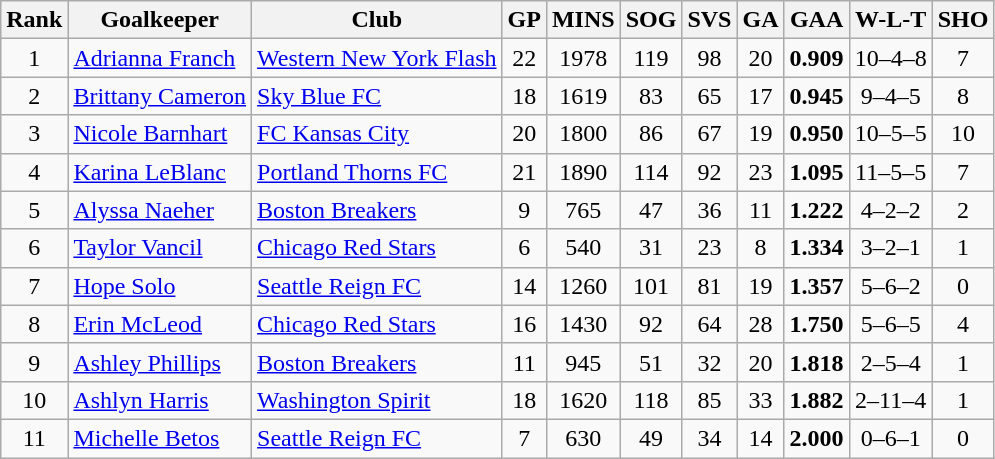<table class="wikitable sortable">
<tr>
<th>Rank</th>
<th>Goalkeeper</th>
<th>Club</th>
<th>GP</th>
<th>MINS</th>
<th>SOG</th>
<th>SVS</th>
<th>GA</th>
<th>GAA</th>
<th>W-L-T</th>
<th>SHO</th>
</tr>
<tr>
<td align=center>1</td>
<td> <a href='#'>Adrianna Franch</a></td>
<td><a href='#'>Western New York Flash</a></td>
<td align=center>22</td>
<td align=center>1978</td>
<td align=center>119</td>
<td align=center>98</td>
<td align=center>20</td>
<td align=center><strong>0.909</strong></td>
<td align=center>10–4–8</td>
<td align=center>7</td>
</tr>
<tr>
<td align=center>2</td>
<td> <a href='#'>Brittany Cameron</a></td>
<td><a href='#'>Sky Blue FC</a></td>
<td align=center>18</td>
<td align=center>1619</td>
<td align=center>83</td>
<td align=center>65</td>
<td align=center>17</td>
<td align=center><strong>0.945</strong></td>
<td align=center>9–4–5</td>
<td align=center>8</td>
</tr>
<tr>
<td align=center>3</td>
<td> <a href='#'>Nicole Barnhart</a></td>
<td><a href='#'>FC Kansas City</a></td>
<td align=center>20</td>
<td align=center>1800</td>
<td align=center>86</td>
<td align=center>67</td>
<td align=center>19</td>
<td align=center><strong>0.950</strong></td>
<td align=center>10–5–5</td>
<td align=center>10</td>
</tr>
<tr>
<td align=center>4</td>
<td> <a href='#'>Karina LeBlanc</a></td>
<td><a href='#'>Portland Thorns FC</a></td>
<td align=center>21</td>
<td align=center>1890</td>
<td align=center>114</td>
<td align=center>92</td>
<td align=center>23</td>
<td align=center><strong>1.095</strong></td>
<td align=center>11–5–5</td>
<td align=center>7</td>
</tr>
<tr>
<td align=center>5</td>
<td> <a href='#'>Alyssa Naeher</a></td>
<td><a href='#'>Boston Breakers</a></td>
<td align=center>9</td>
<td align=center>765</td>
<td align=center>47</td>
<td align=center>36</td>
<td align=center>11</td>
<td align=center><strong>1.222</strong></td>
<td align=center>4–2–2</td>
<td align=center>2</td>
</tr>
<tr>
<td align=center>6</td>
<td> <a href='#'>Taylor Vancil</a></td>
<td><a href='#'>Chicago Red Stars</a></td>
<td align=center>6</td>
<td align=center>540</td>
<td align=center>31</td>
<td align=center>23</td>
<td align=center>8</td>
<td align=center><strong>1.334</strong></td>
<td align=center>3–2–1</td>
<td align=center>1</td>
</tr>
<tr>
<td align=center>7</td>
<td> <a href='#'>Hope Solo</a></td>
<td><a href='#'>Seattle Reign FC</a></td>
<td align=center>14</td>
<td align=center>1260</td>
<td align=center>101</td>
<td align=center>81</td>
<td align=center>19</td>
<td align=center><strong>1.357</strong></td>
<td align=center>5–6–2</td>
<td align=center>0</td>
</tr>
<tr>
<td align=center>8</td>
<td> <a href='#'>Erin McLeod</a></td>
<td><a href='#'>Chicago Red Stars</a></td>
<td align=center>16</td>
<td align=center>1430</td>
<td align=center>92</td>
<td align=center>64</td>
<td align=center>28</td>
<td align=center><strong>1.750</strong></td>
<td align=center>5–6–5</td>
<td align=center>4</td>
</tr>
<tr>
<td align=center>9</td>
<td> <a href='#'>Ashley Phillips</a></td>
<td><a href='#'>Boston Breakers</a></td>
<td align=center>11</td>
<td align=center>945</td>
<td align=center>51</td>
<td align=center>32</td>
<td align=center>20</td>
<td align=center><strong>1.818</strong></td>
<td align=center>2–5–4</td>
<td align=center>1</td>
</tr>
<tr>
<td align=center>10</td>
<td> <a href='#'>Ashlyn Harris</a></td>
<td><a href='#'>Washington Spirit</a></td>
<td align=center>18</td>
<td align=center>1620</td>
<td align=center>118</td>
<td align=center>85</td>
<td align=center>33</td>
<td align=center><strong>1.882</strong></td>
<td align=center>2–11–4</td>
<td align=center>1</td>
</tr>
<tr>
<td align=center>11</td>
<td> <a href='#'>Michelle Betos</a></td>
<td><a href='#'>Seattle Reign FC</a></td>
<td align=center>7</td>
<td align=center>630</td>
<td align=center>49</td>
<td align=center>34</td>
<td align=center>14</td>
<td align=center><strong>2.000</strong></td>
<td align=center>0–6–1</td>
<td align=center>0</td>
</tr>
</table>
